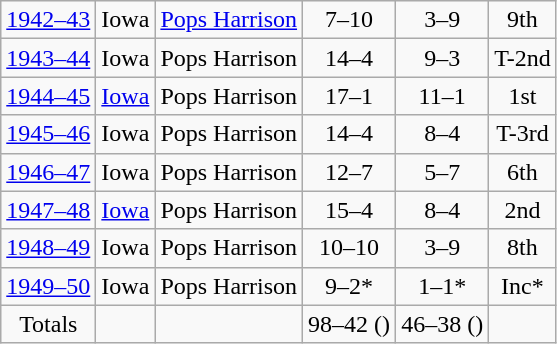<table class="wikitable" style="text-align:center">
<tr>
<td><a href='#'>1942–43</a></td>
<td>Iowa</td>
<td><a href='#'>Pops Harrison</a></td>
<td>7–10</td>
<td>3–9</td>
<td>9th</td>
</tr>
<tr>
<td><a href='#'>1943–44</a></td>
<td>Iowa</td>
<td>Pops Harrison</td>
<td>14–4</td>
<td>9–3</td>
<td>T-2nd</td>
</tr>
<tr>
<td><a href='#'>1944–45</a></td>
<td><a href='#'>Iowa</a></td>
<td>Pops Harrison</td>
<td>17–1</td>
<td>11–1</td>
<td>1st</td>
</tr>
<tr>
<td><a href='#'>1945–46</a></td>
<td>Iowa</td>
<td>Pops Harrison</td>
<td>14–4</td>
<td>8–4</td>
<td>T-3rd</td>
</tr>
<tr>
<td><a href='#'>1946–47</a></td>
<td>Iowa</td>
<td>Pops Harrison</td>
<td>12–7</td>
<td>5–7</td>
<td>6th</td>
</tr>
<tr>
<td><a href='#'>1947–48</a></td>
<td><a href='#'>Iowa</a></td>
<td>Pops Harrison</td>
<td>15–4</td>
<td>8–4</td>
<td>2nd</td>
</tr>
<tr>
<td><a href='#'>1948–49</a></td>
<td>Iowa</td>
<td>Pops Harrison</td>
<td>10–10</td>
<td>3–9</td>
<td>8th</td>
</tr>
<tr>
<td><a href='#'>1949–50</a></td>
<td>Iowa</td>
<td>Pops Harrison</td>
<td>9–2*</td>
<td>1–1*</td>
<td>Inc*</td>
</tr>
<tr>
<td>Totals</td>
<td></td>
<td></td>
<td>98–42 ()</td>
<td>46–38 ()</td>
<td></td>
</tr>
</table>
